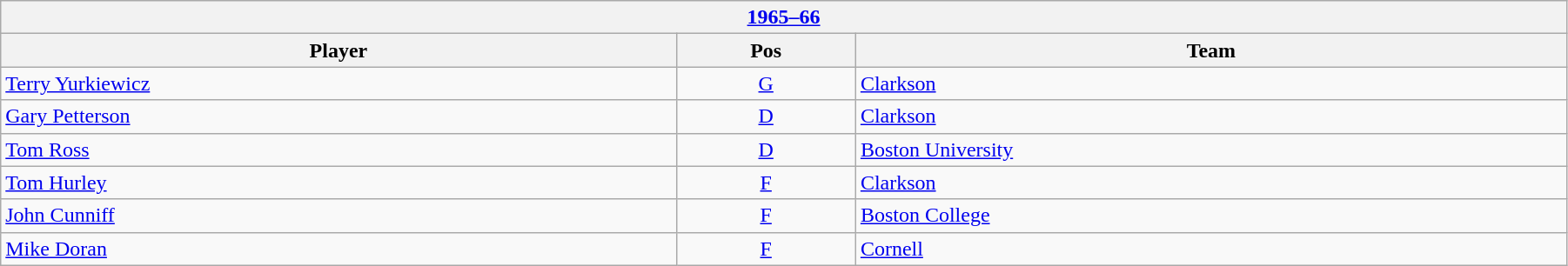<table class="wikitable" width=95%>
<tr>
<th colspan=3><a href='#'>1965–66</a></th>
</tr>
<tr>
<th>Player</th>
<th>Pos</th>
<th>Team</th>
</tr>
<tr>
<td><a href='#'>Terry Yurkiewicz</a></td>
<td align=center><a href='#'>G</a></td>
<td><a href='#'>Clarkson</a></td>
</tr>
<tr>
<td><a href='#'>Gary Petterson</a></td>
<td align=center><a href='#'>D</a></td>
<td><a href='#'>Clarkson</a></td>
</tr>
<tr>
<td><a href='#'>Tom Ross</a></td>
<td align=center><a href='#'>D</a></td>
<td><a href='#'>Boston University</a></td>
</tr>
<tr>
<td><a href='#'>Tom Hurley</a></td>
<td align=center><a href='#'>F</a></td>
<td><a href='#'>Clarkson</a></td>
</tr>
<tr>
<td><a href='#'>John Cunniff</a></td>
<td align=center><a href='#'>F</a></td>
<td><a href='#'>Boston College</a></td>
</tr>
<tr>
<td><a href='#'>Mike Doran</a></td>
<td align=center><a href='#'>F</a></td>
<td><a href='#'>Cornell</a></td>
</tr>
</table>
